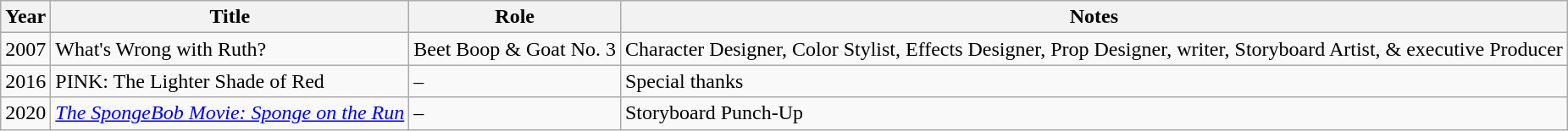<table class="wikitable sortable">
<tr>
<th>Year</th>
<th>Title</th>
<th>Role</th>
<th>Notes</th>
</tr>
<tr>
<td>2007</td>
<td>What's Wrong with Ruth?</td>
<td>Beet Boop & Goat No. 3</td>
<td>Character Designer, Color Stylist, Effects Designer, Prop Designer, writer, Storyboard Artist, & executive Producer</td>
</tr>
<tr>
<td>2016</td>
<td>PINK: The Lighter Shade of Red</td>
<td>–</td>
<td>Special thanks</td>
</tr>
<tr>
<td>2020</td>
<td><em><a href='#'>The SpongeBob Movie: Sponge on the Run</a></em></td>
<td>–</td>
<td>Storyboard Punch-Up</td>
</tr>
</table>
